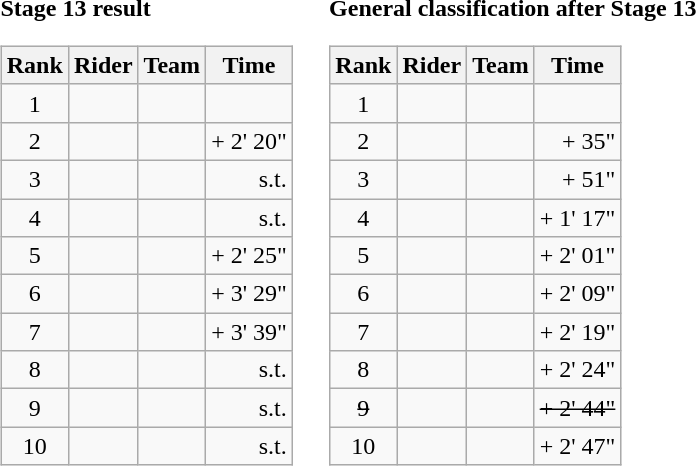<table>
<tr>
<td><strong>Stage 13 result</strong><br><table class="wikitable">
<tr>
<th scope="col">Rank</th>
<th scope="col">Rider</th>
<th scope="col">Team</th>
<th scope="col">Time</th>
</tr>
<tr>
<td style="text-align:center;">1</td>
<td></td>
<td></td>
<td style="text-align:right;"></td>
</tr>
<tr>
<td style="text-align:center;">2</td>
<td></td>
<td></td>
<td style="text-align:right;">+ 2' 20"</td>
</tr>
<tr>
<td style="text-align:center;">3</td>
<td></td>
<td></td>
<td style="text-align:right;">s.t.</td>
</tr>
<tr>
<td style="text-align:center;">4</td>
<td></td>
<td></td>
<td style="text-align:right;">s.t.</td>
</tr>
<tr>
<td style="text-align:center;">5</td>
<td></td>
<td></td>
<td style="text-align:right;">+ 2' 25"</td>
</tr>
<tr>
<td style="text-align:center;">6</td>
<td></td>
<td></td>
<td style="text-align:right;">+ 3' 29"</td>
</tr>
<tr>
<td style="text-align:center;">7</td>
<td></td>
<td></td>
<td style="text-align:right;">+ 3' 39"</td>
</tr>
<tr>
<td style="text-align:center;">8</td>
<td></td>
<td></td>
<td style="text-align:right;">s.t.</td>
</tr>
<tr>
<td style="text-align:center;">9</td>
<td></td>
<td></td>
<td style="text-align:right;">s.t.</td>
</tr>
<tr>
<td style="text-align:center;">10</td>
<td></td>
<td></td>
<td style="text-align:right;">s.t.</td>
</tr>
</table>
</td>
<td></td>
<td><strong>General classification after Stage 13</strong><br><table class="wikitable">
<tr>
<th scope="col">Rank</th>
<th scope="col">Rider</th>
<th scope="col">Team</th>
<th scope="col">Time</th>
</tr>
<tr>
<td style="text-align:center;">1</td>
<td></td>
<td></td>
<td style="text-align:right;"></td>
</tr>
<tr>
<td style="text-align:center;">2</td>
<td></td>
<td></td>
<td style="text-align:right;">+ 35"</td>
</tr>
<tr>
<td style="text-align:center;">3</td>
<td></td>
<td></td>
<td style="text-align:right;">+ 51"</td>
</tr>
<tr>
<td style="text-align:center;">4</td>
<td></td>
<td></td>
<td style="text-align:right;">+ 1' 17"</td>
</tr>
<tr>
<td style="text-align:center;">5</td>
<td></td>
<td></td>
<td style="text-align:right;">+ 2' 01"</td>
</tr>
<tr>
<td style="text-align:center;">6</td>
<td></td>
<td></td>
<td style="text-align:right;">+ 2' 09"</td>
</tr>
<tr>
<td style="text-align:center;">7</td>
<td></td>
<td></td>
<td style="text-align:right;">+ 2' 19"</td>
</tr>
<tr>
<td style="text-align:center;">8</td>
<td></td>
<td></td>
<td style="text-align:right;">+ 2' 24"</td>
</tr>
<tr>
<td style="text-align:center;"><s>9</s></td>
<td><s></s></td>
<td><s></s></td>
<td style="text-align:right;"><s>+ 2' 44"</s></td>
</tr>
<tr>
<td style="text-align:center;">10</td>
<td></td>
<td></td>
<td style="text-align:right;">+ 2' 47"</td>
</tr>
</table>
</td>
</tr>
</table>
